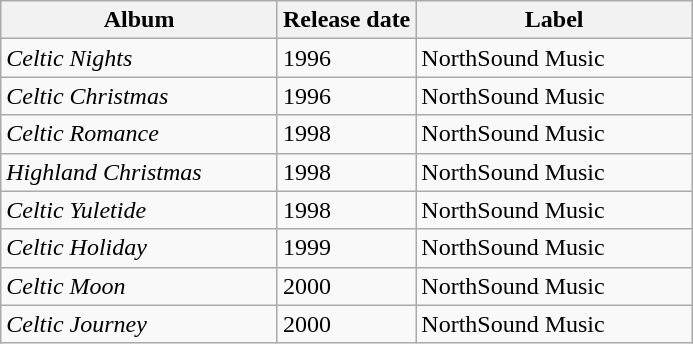<table class="wikitable">
<tr>
<th width="40%">Album</th>
<th width="20%">Release date</th>
<th width="40%">Label</th>
</tr>
<tr>
<td><em>Celtic Nights</em></td>
<td>1996</td>
<td>NorthSound Music</td>
</tr>
<tr>
<td><em>Celtic Christmas</em></td>
<td>1996</td>
<td>NorthSound Music</td>
</tr>
<tr>
<td><em>Celtic Romance</em></td>
<td>1998</td>
<td>NorthSound Music</td>
</tr>
<tr>
<td><em>Highland Christmas</em></td>
<td>1998</td>
<td>NorthSound Music</td>
</tr>
<tr>
<td><em>Celtic Yuletide</em></td>
<td>1998</td>
<td>NorthSound Music</td>
</tr>
<tr>
<td><em>Celtic Holiday</em></td>
<td>1999</td>
<td>NorthSound Music</td>
</tr>
<tr>
<td><em>Celtic Moon</em></td>
<td>2000</td>
<td>NorthSound Music</td>
</tr>
<tr>
<td><em>Celtic Journey</em></td>
<td>2000</td>
<td>NorthSound Music</td>
</tr>
</table>
